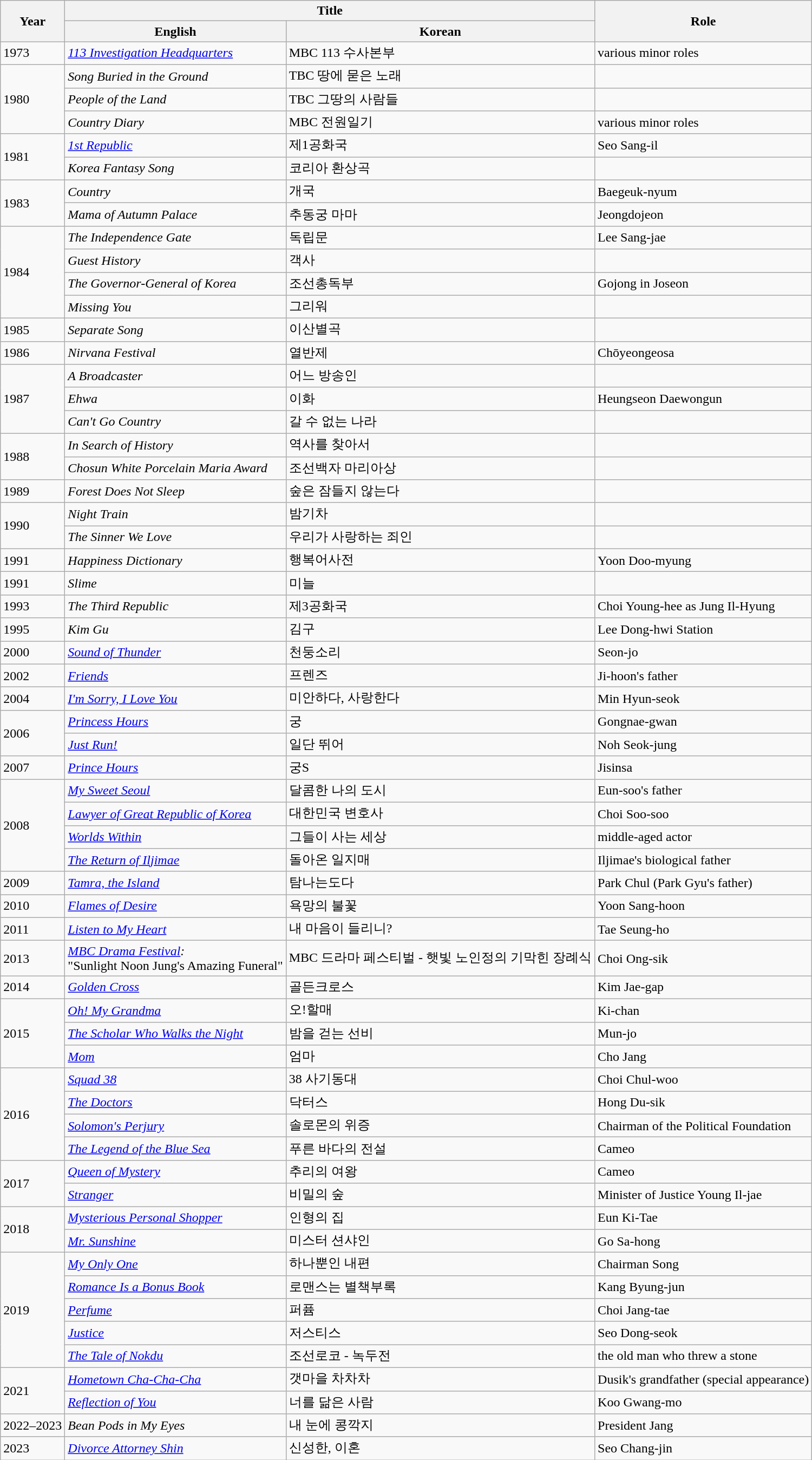<table class="wikitable sortable" style="clear:none; font-size:100%;">
<tr>
<th rowspan="2" scope="col">Year</th>
<th colspan="2" scope="col">Title</th>
<th rowspan="2" scope="col">Role</th>
</tr>
<tr>
<th>English</th>
<th>Korean</th>
</tr>
<tr>
<td>1973</td>
<td><em><a href='#'>113 Investigation Headquarters</a></em></td>
<td>MBC 113 수사본부</td>
<td>various minor roles</td>
</tr>
<tr>
<td rowspan="3">1980</td>
<td><em>Song Buried in the Ground</em></td>
<td>TBC 땅에 묻은 노래</td>
<td></td>
</tr>
<tr>
<td><em>People of the Land</em></td>
<td>TBC 그땅의 사람들</td>
<td></td>
</tr>
<tr>
<td><em>Country Diary</em></td>
<td>MBC 전원일기</td>
<td>various minor roles</td>
</tr>
<tr>
<td rowspan="2">1981</td>
<td><em><a href='#'>1st Republic</a></em></td>
<td>제1공화국</td>
<td>Seo Sang-il</td>
</tr>
<tr>
<td><em>Korea Fantasy Song</em></td>
<td>코리아 환상곡</td>
<td></td>
</tr>
<tr>
<td rowspan="2">1983</td>
<td><em>Country</em></td>
<td>개국</td>
<td>Baegeuk-nyum</td>
</tr>
<tr>
<td><em>Mama of Autumn Palace</em></td>
<td>추동궁 마마</td>
<td>Jeongdojeon</td>
</tr>
<tr>
<td rowspan="4">1984</td>
<td><em>The Independence Gate</em></td>
<td>독립문</td>
<td>Lee Sang-jae</td>
</tr>
<tr>
<td><em>Guest History</em></td>
<td>객사</td>
<td></td>
</tr>
<tr>
<td><em>The Governor-General of Korea</em></td>
<td>조선총독부</td>
<td>Gojong in Joseon</td>
</tr>
<tr>
<td><em>Missing You</em></td>
<td>그리워</td>
<td></td>
</tr>
<tr>
<td>1985</td>
<td><em>Separate Song</em></td>
<td>이산별곡</td>
<td></td>
</tr>
<tr>
<td>1986</td>
<td><em>Nirvana Festival</em></td>
<td>열반제</td>
<td>Chōyeongeosa</td>
</tr>
<tr>
<td rowspan="3">1987</td>
<td><em>A Broadcaster</em></td>
<td>어느 방송인</td>
<td></td>
</tr>
<tr>
<td><em>Ehwa</em></td>
<td>이화</td>
<td>Heungseon Daewongun</td>
</tr>
<tr>
<td><em>Can't Go Country</em></td>
<td>갈 수 없는 나라</td>
<td></td>
</tr>
<tr>
<td rowspan="2">1988</td>
<td><em>In Search of History</em></td>
<td>역사를 찾아서</td>
<td></td>
</tr>
<tr>
<td><em>Chosun White Porcelain Maria Award</em></td>
<td>조선백자 마리아상</td>
<td></td>
</tr>
<tr>
<td>1989</td>
<td><em>Forest Does Not Sleep</em></td>
<td>숲은 잠들지 않는다</td>
<td></td>
</tr>
<tr>
<td rowspan="2">1990</td>
<td><em>Night Train</em></td>
<td>밤기차</td>
<td></td>
</tr>
<tr>
<td><em>The Sinner We Love</em></td>
<td>우리가 사랑하는 죄인</td>
<td></td>
</tr>
<tr>
<td>1991</td>
<td><em>Happiness Dictionary</em></td>
<td>행복어사전</td>
<td>Yoon Doo-myung</td>
</tr>
<tr>
<td>1991</td>
<td><em>Slime</em></td>
<td>미늘</td>
<td></td>
</tr>
<tr>
<td>1993</td>
<td><em>The Third Republic</em></td>
<td>제3공화국</td>
<td>Choi Young-hee as Jung Il-Hyung</td>
</tr>
<tr>
<td>1995</td>
<td><em>Kim Gu</em></td>
<td>김구</td>
<td>Lee Dong-hwi Station</td>
</tr>
<tr>
<td>2000</td>
<td><em><a href='#'>Sound of Thunder</a></em></td>
<td>천둥소리</td>
<td>Seon-jo</td>
</tr>
<tr>
<td>2002</td>
<td><em><a href='#'>Friends</a></em></td>
<td>프렌즈</td>
<td>Ji-hoon's father</td>
</tr>
<tr>
<td>2004</td>
<td><em><a href='#'>I'm Sorry, I Love You</a></em></td>
<td>미안하다, 사랑한다</td>
<td>Min Hyun-seok</td>
</tr>
<tr>
<td rowspan="2">2006</td>
<td><em><a href='#'>Princess Hours</a></em></td>
<td>궁</td>
<td>Gongnae-gwan</td>
</tr>
<tr>
<td><em><a href='#'>Just Run!</a></em></td>
<td>일단 뛰어</td>
<td>Noh Seok-jung</td>
</tr>
<tr>
<td>2007</td>
<td><em><a href='#'>Prince Hours</a></em></td>
<td>궁S</td>
<td>Jisinsa</td>
</tr>
<tr>
<td rowspan="4">2008</td>
<td><em><a href='#'>My Sweet Seoul</a></em></td>
<td>달콤한 나의 도시</td>
<td>Eun-soo's father</td>
</tr>
<tr>
<td><em><a href='#'>Lawyer of Great Republic of Korea</a></em></td>
<td>대한민국 변호사</td>
<td>Choi Soo-soo</td>
</tr>
<tr>
<td><em><a href='#'>Worlds Within</a></em></td>
<td>그들이 사는 세상</td>
<td>middle-aged actor</td>
</tr>
<tr>
<td><em><a href='#'>The Return of Iljimae</a></em></td>
<td>돌아온 일지매</td>
<td>Iljimae's biological father</td>
</tr>
<tr>
<td>2009</td>
<td><em><a href='#'>Tamra, the Island</a></em></td>
<td>탐나는도다</td>
<td>Park Chul (Park Gyu's father)</td>
</tr>
<tr>
<td>2010</td>
<td><em><a href='#'>Flames of Desire</a></em></td>
<td>욕망의 불꽃</td>
<td>Yoon Sang-hoon</td>
</tr>
<tr>
<td>2011</td>
<td><em><a href='#'>Listen to My Heart</a></em></td>
<td>내 마음이 들리니?</td>
<td>Tae Seung-ho</td>
</tr>
<tr>
<td>2013</td>
<td><em><a href='#'>MBC Drama Festival</a>:</em><br>"Sunlight Noon Jung's Amazing Funeral"</td>
<td>MBC 드라마 페스티벌 - 햇빛 노인정의 기막힌 장례식</td>
<td>Choi Ong-sik</td>
</tr>
<tr>
<td>2014</td>
<td><em><a href='#'>Golden Cross</a></em></td>
<td>골든크로스</td>
<td>Kim Jae-gap</td>
</tr>
<tr>
<td rowspan="3">2015</td>
<td><em><a href='#'>Oh! My Grandma</a></em></td>
<td>오!할매</td>
<td>Ki-chan</td>
</tr>
<tr>
<td><em><a href='#'>The Scholar Who Walks the Night</a></em></td>
<td>밤을 걷는 선비</td>
<td>Mun-jo</td>
</tr>
<tr>
<td><em><a href='#'>Mom</a></em></td>
<td>엄마</td>
<td>Cho Jang</td>
</tr>
<tr>
<td rowspan="4">2016</td>
<td><em><a href='#'>Squad 38</a></em></td>
<td>38 사기동대</td>
<td>Choi Chul-woo</td>
</tr>
<tr>
<td><em><a href='#'>The Doctors</a></em></td>
<td>닥터스</td>
<td>Hong Du-sik</td>
</tr>
<tr>
<td><em><a href='#'>Solomon's Perjury</a></em></td>
<td>솔로몬의 위증</td>
<td>Chairman of the Political Foundation</td>
</tr>
<tr>
<td><em><a href='#'>The Legend of the Blue Sea</a></em></td>
<td>푸른 바다의 전설</td>
<td>Cameo</td>
</tr>
<tr>
<td rowspan="2">2017</td>
<td><em><a href='#'>Queen of Mystery</a></em></td>
<td>추리의 여왕</td>
<td>Cameo</td>
</tr>
<tr>
<td><em><a href='#'>Stranger</a></em></td>
<td>비밀의 숲</td>
<td>Minister of Justice Young Il-jae</td>
</tr>
<tr>
<td rowspan="2">2018</td>
<td><em><a href='#'>Mysterious Personal Shopper</a></em></td>
<td>인형의 집</td>
<td>Eun Ki-Tae</td>
</tr>
<tr>
<td><em><a href='#'>Mr. Sunshine</a></em></td>
<td>미스터 션샤인</td>
<td>Go Sa-hong</td>
</tr>
<tr>
<td rowspan="5">2019</td>
<td><em><a href='#'>My Only One</a></em></td>
<td>하나뿐인 내편</td>
<td>Chairman Song</td>
</tr>
<tr>
<td><em><a href='#'>Romance Is a Bonus Book</a></em></td>
<td>로맨스는 별책부록</td>
<td>Kang Byung-jun</td>
</tr>
<tr>
<td><em><a href='#'>Perfume</a></em></td>
<td>퍼퓸</td>
<td>Choi Jang-tae</td>
</tr>
<tr>
<td><em><a href='#'>Justice</a></em></td>
<td>저스티스</td>
<td>Seo Dong-seok</td>
</tr>
<tr>
<td><em><a href='#'>The Tale of Nokdu</a></em></td>
<td>조선로코 - 녹두전</td>
<td>the old man who threw a stone</td>
</tr>
<tr>
<td rowspan="2">2021</td>
<td><em><a href='#'>Hometown Cha-Cha-Cha</a></em></td>
<td>갯마을 차차차</td>
<td>Dusik's grandfather (special appearance)</td>
</tr>
<tr>
<td><em><a href='#'>Reflection of You</a></em></td>
<td>너를 닮은 사람</td>
<td>Koo Gwang-mo</td>
</tr>
<tr>
<td>2022–2023</td>
<td><em>Bean Pods in My Eyes</em></td>
<td>내 눈에 콩깍지</td>
<td>President Jang</td>
</tr>
<tr>
<td rowspan="1">2023</td>
<td><em><a href='#'>Divorce Attorney Shin</a></em></td>
<td>신성한, 이혼</td>
<td>Seo Chang-jin</td>
</tr>
</table>
